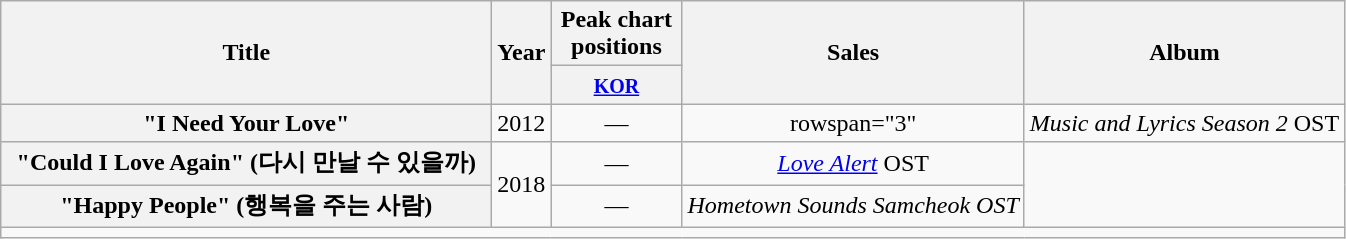<table class="wikitable plainrowheaders" style="text-align:center">
<tr>
<th rowspan="2" scope="col" style="width:20em;">Title</th>
<th rowspan="2" scope="col">Year</th>
<th colspan="1" scope="col" style="width:5em;">Peak chart positions</th>
<th rowspan="2" scope="col">Sales</th>
<th rowspan="2" scope="col">Album</th>
</tr>
<tr>
<th><small><a href='#'>KOR</a></small><br></th>
</tr>
<tr>
<th scope="row">"I Need Your Love"<br></th>
<td>2012</td>
<td>—</td>
<td>rowspan="3" </td>
<td><em>Music and Lyrics Season 2</em> OST</td>
</tr>
<tr>
<th scope="row">"Could I Love Again" (다시 만날 수 있을까)</th>
<td rowspan="2">2018</td>
<td>—</td>
<td><em><a href='#'>Love Alert</a></em> OST</td>
</tr>
<tr>
<th scope="row">"Happy People" (행복을 주는 사람)</th>
<td>—</td>
<td><em>Hometown Sounds Samcheok OST</em></td>
</tr>
<tr>
<td colspan="5"></td>
</tr>
</table>
